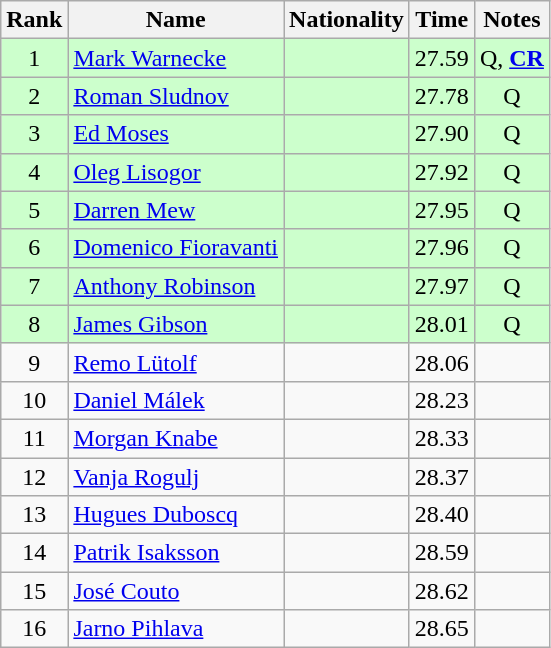<table class="wikitable sortable" style="text-align:center">
<tr>
<th>Rank</th>
<th>Name</th>
<th>Nationality</th>
<th>Time</th>
<th>Notes</th>
</tr>
<tr bgcolor=ccffcc>
<td>1</td>
<td align=left><a href='#'>Mark Warnecke</a></td>
<td align=left></td>
<td>27.59</td>
<td>Q, <strong><a href='#'>CR</a></strong></td>
</tr>
<tr bgcolor=ccffcc>
<td>2</td>
<td align=left><a href='#'>Roman Sludnov</a></td>
<td align=left></td>
<td>27.78</td>
<td>Q</td>
</tr>
<tr bgcolor=ccffcc>
<td>3</td>
<td align=left><a href='#'>Ed Moses</a></td>
<td align=left></td>
<td>27.90</td>
<td>Q</td>
</tr>
<tr bgcolor=ccffcc>
<td>4</td>
<td align=left><a href='#'>Oleg Lisogor</a></td>
<td align=left></td>
<td>27.92</td>
<td>Q</td>
</tr>
<tr bgcolor=ccffcc>
<td>5</td>
<td align=left><a href='#'>Darren Mew</a></td>
<td align=left></td>
<td>27.95</td>
<td>Q</td>
</tr>
<tr bgcolor=ccffcc>
<td>6</td>
<td align=left><a href='#'>Domenico Fioravanti</a></td>
<td align=left></td>
<td>27.96</td>
<td>Q</td>
</tr>
<tr bgcolor=ccffcc>
<td>7</td>
<td align=left><a href='#'>Anthony Robinson</a></td>
<td align=left></td>
<td>27.97</td>
<td>Q</td>
</tr>
<tr bgcolor=ccffcc>
<td>8</td>
<td align=left><a href='#'>James Gibson</a></td>
<td align=left></td>
<td>28.01</td>
<td>Q</td>
</tr>
<tr>
<td>9</td>
<td align=left><a href='#'>Remo Lütolf</a></td>
<td align=left> </td>
<td>28.06</td>
<td></td>
</tr>
<tr>
<td>10</td>
<td align=left><a href='#'>Daniel Málek</a></td>
<td align=left> </td>
<td>28.23</td>
<td></td>
</tr>
<tr>
<td>11</td>
<td align=left><a href='#'>Morgan Knabe</a></td>
<td align=left> </td>
<td>28.33</td>
<td></td>
</tr>
<tr>
<td>12</td>
<td align=left><a href='#'>Vanja Rogulj</a></td>
<td align=left> </td>
<td>28.37</td>
<td></td>
</tr>
<tr>
<td>13</td>
<td align=left><a href='#'>Hugues Duboscq</a></td>
<td align=left> </td>
<td>28.40</td>
<td></td>
</tr>
<tr>
<td>14</td>
<td align=left><a href='#'>Patrik Isaksson</a></td>
<td align=left> </td>
<td>28.59</td>
<td></td>
</tr>
<tr>
<td>15</td>
<td align=left><a href='#'>José Couto</a></td>
<td align=left> </td>
<td>28.62</td>
<td></td>
</tr>
<tr>
<td>16</td>
<td align=left><a href='#'>Jarno Pihlava</a></td>
<td align=left> </td>
<td>28.65</td>
<td></td>
</tr>
</table>
